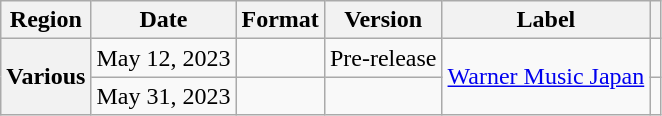<table class="wikitable plainrowheaders">
<tr>
<th scope="col">Region</th>
<th scope="col">Date</th>
<th scope="col">Format</th>
<th scope="col">Version</th>
<th scope="col">Label</th>
<th scope="col"></th>
</tr>
<tr>
<th rowspan="2" scope="row">Various</th>
<td>May 12, 2023</td>
<td></td>
<td>Pre-release</td>
<td rowspan="2"><a href='#'>Warner Music Japan</a></td>
<td style="text-align:center"></td>
</tr>
<tr>
<td>May 31, 2023</td>
<td></td>
<td></td>
<td style="text-align:center"></td>
</tr>
</table>
